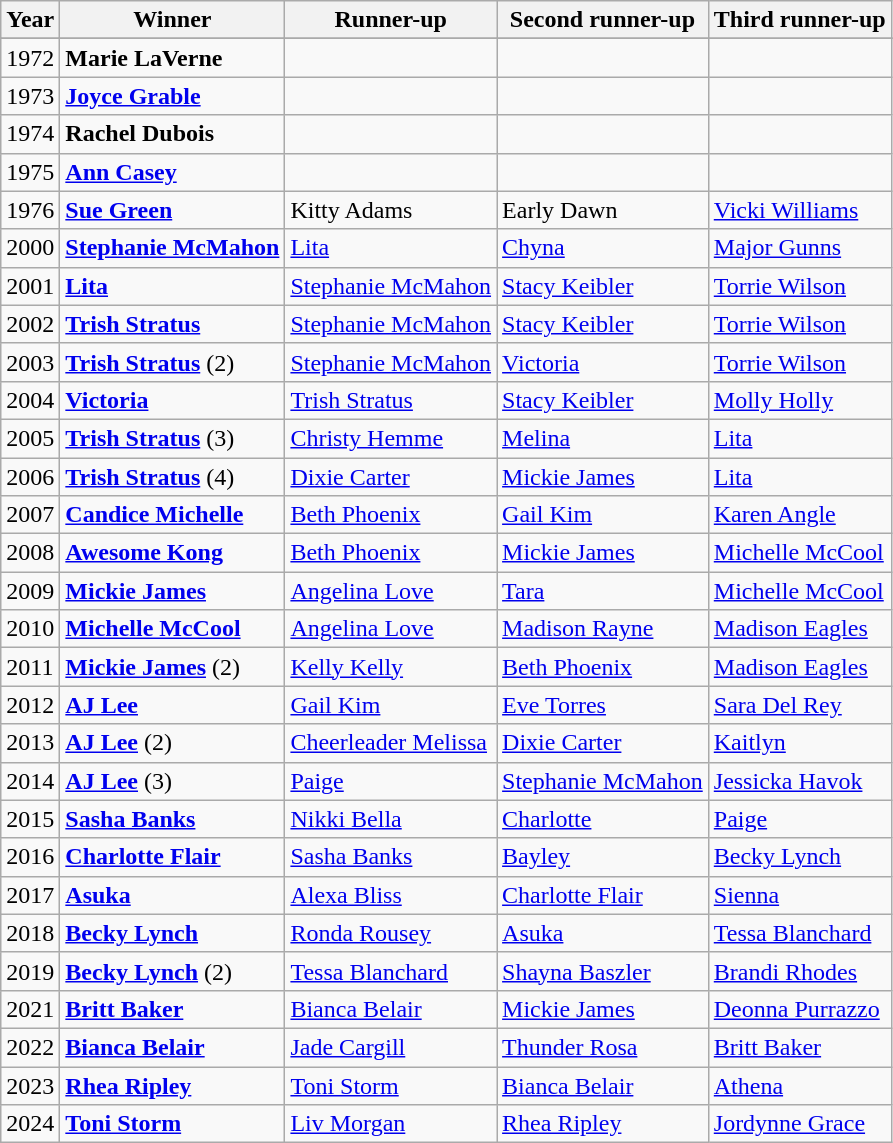<table class="wikitable">
<tr>
<th>Year</th>
<th>Winner</th>
<th>Runner-up</th>
<th>Second runner-up</th>
<th>Third runner-up</th>
</tr>
<tr>
</tr>
<tr>
<td>1972</td>
<td><strong>Marie LaVerne</strong></td>
<td></td>
<td></td>
<td></td>
</tr>
<tr>
<td>1973</td>
<td><strong><a href='#'>Joyce Grable</a></strong></td>
<td></td>
<td></td>
<td></td>
</tr>
<tr>
<td>1974</td>
<td><strong>Rachel Dubois</strong></td>
<td></td>
<td></td>
<td></td>
</tr>
<tr>
<td>1975</td>
<td><strong><a href='#'>Ann Casey</a></strong></td>
<td></td>
<td></td>
<td></td>
</tr>
<tr>
<td>1976</td>
<td><strong><a href='#'>Sue Green</a></strong></td>
<td>Kitty Adams</td>
<td>Early Dawn</td>
<td><a href='#'>Vicki Williams</a></td>
</tr>
<tr>
<td>2000</td>
<td><strong><a href='#'>Stephanie McMahon</a></strong></td>
<td><a href='#'>Lita</a></td>
<td><a href='#'>Chyna</a></td>
<td><a href='#'>Major Gunns</a></td>
</tr>
<tr>
<td>2001</td>
<td><strong><a href='#'>Lita</a></strong></td>
<td><a href='#'>Stephanie McMahon</a></td>
<td><a href='#'>Stacy Keibler</a></td>
<td><a href='#'>Torrie Wilson</a></td>
</tr>
<tr>
<td>2002</td>
<td><strong><a href='#'>Trish Stratus</a></strong></td>
<td><a href='#'>Stephanie McMahon</a></td>
<td><a href='#'>Stacy Keibler</a></td>
<td><a href='#'>Torrie Wilson</a></td>
</tr>
<tr>
<td>2003</td>
<td><strong><a href='#'>Trish Stratus</a></strong> (2)</td>
<td><a href='#'>Stephanie McMahon</a></td>
<td><a href='#'>Victoria</a></td>
<td><a href='#'>Torrie Wilson</a></td>
</tr>
<tr>
<td>2004</td>
<td><strong><a href='#'>Victoria</a></strong></td>
<td><a href='#'>Trish Stratus</a></td>
<td><a href='#'>Stacy Keibler</a></td>
<td><a href='#'>Molly Holly</a></td>
</tr>
<tr>
<td>2005</td>
<td><strong><a href='#'>Trish Stratus</a></strong> (3)</td>
<td><a href='#'>Christy Hemme</a></td>
<td><a href='#'>Melina</a></td>
<td><a href='#'>Lita</a></td>
</tr>
<tr>
<td>2006</td>
<td><strong><a href='#'>Trish Stratus</a></strong> (4)</td>
<td><a href='#'>Dixie Carter</a></td>
<td><a href='#'>Mickie James</a></td>
<td><a href='#'>Lita</a></td>
</tr>
<tr>
<td>2007</td>
<td><strong><a href='#'>Candice Michelle</a></strong></td>
<td><a href='#'>Beth Phoenix</a></td>
<td><a href='#'>Gail Kim</a></td>
<td><a href='#'>Karen Angle</a></td>
</tr>
<tr>
<td>2008</td>
<td><strong><a href='#'>Awesome Kong</a></strong></td>
<td><a href='#'>Beth Phoenix</a></td>
<td><a href='#'>Mickie James</a></td>
<td><a href='#'>Michelle McCool</a></td>
</tr>
<tr>
<td>2009</td>
<td><strong><a href='#'>Mickie James</a></strong></td>
<td><a href='#'>Angelina Love</a></td>
<td><a href='#'>Tara</a></td>
<td><a href='#'>Michelle McCool</a></td>
</tr>
<tr>
<td>2010</td>
<td><strong><a href='#'>Michelle McCool</a></strong></td>
<td><a href='#'>Angelina Love</a></td>
<td><a href='#'>Madison Rayne</a></td>
<td><a href='#'>Madison Eagles</a></td>
</tr>
<tr>
<td>2011</td>
<td><strong><a href='#'>Mickie James</a></strong> (2)</td>
<td><a href='#'>Kelly Kelly</a></td>
<td><a href='#'>Beth Phoenix</a></td>
<td><a href='#'>Madison Eagles</a></td>
</tr>
<tr>
<td>2012</td>
<td><strong><a href='#'>AJ Lee</a></strong></td>
<td><a href='#'>Gail Kim</a></td>
<td><a href='#'>Eve Torres</a></td>
<td><a href='#'>Sara Del Rey</a></td>
</tr>
<tr>
<td>2013</td>
<td><strong><a href='#'>AJ Lee</a></strong> (2)</td>
<td><a href='#'>Cheerleader Melissa</a></td>
<td><a href='#'>Dixie Carter</a></td>
<td><a href='#'>Kaitlyn</a></td>
</tr>
<tr>
<td>2014</td>
<td><strong><a href='#'>AJ Lee</a></strong> (3)</td>
<td><a href='#'>Paige</a></td>
<td><a href='#'>Stephanie McMahon</a></td>
<td><a href='#'>Jessicka Havok</a></td>
</tr>
<tr>
<td>2015</td>
<td><strong><a href='#'>Sasha Banks</a></strong></td>
<td><a href='#'>Nikki Bella</a></td>
<td><a href='#'>Charlotte</a></td>
<td><a href='#'>Paige</a></td>
</tr>
<tr>
<td>2016</td>
<td><strong><a href='#'>Charlotte Flair</a></strong></td>
<td><a href='#'>Sasha Banks</a></td>
<td><a href='#'>Bayley</a></td>
<td><a href='#'>Becky Lynch</a></td>
</tr>
<tr>
<td>2017</td>
<td><strong><a href='#'>Asuka</a></strong></td>
<td><a href='#'>Alexa Bliss</a></td>
<td><a href='#'>Charlotte Flair</a></td>
<td><a href='#'>Sienna</a></td>
</tr>
<tr>
<td>2018</td>
<td><strong><a href='#'>Becky Lynch</a></strong></td>
<td><a href='#'>Ronda Rousey</a></td>
<td><a href='#'>Asuka</a></td>
<td><a href='#'>Tessa Blanchard</a></td>
</tr>
<tr>
<td>2019</td>
<td><strong><a href='#'>Becky Lynch</a></strong> (2)</td>
<td><a href='#'>Tessa Blanchard</a></td>
<td><a href='#'>Shayna Baszler</a></td>
<td><a href='#'>Brandi Rhodes</a></td>
</tr>
<tr>
<td>2021</td>
<td><strong><a href='#'>Britt Baker</a></strong></td>
<td><a href='#'>Bianca Belair</a></td>
<td><a href='#'>Mickie James</a></td>
<td><a href='#'>Deonna Purrazzo</a></td>
</tr>
<tr>
<td>2022</td>
<td><strong><a href='#'>Bianca Belair</a></strong></td>
<td><a href='#'>Jade Cargill</a></td>
<td><a href='#'>Thunder Rosa</a></td>
<td><a href='#'>Britt Baker</a></td>
</tr>
<tr>
<td>2023</td>
<td><strong><a href='#'>Rhea Ripley</a></strong></td>
<td><a href='#'>Toni Storm</a></td>
<td><a href='#'>Bianca Belair</a></td>
<td><a href='#'>Athena</a></td>
</tr>
<tr>
<td>2024</td>
<td><strong><a href='#'>Toni Storm</a></strong></td>
<td><a href='#'>Liv Morgan</a></td>
<td><a href='#'>Rhea Ripley</a></td>
<td><a href='#'>Jordynne Grace</a></td>
</tr>
</table>
